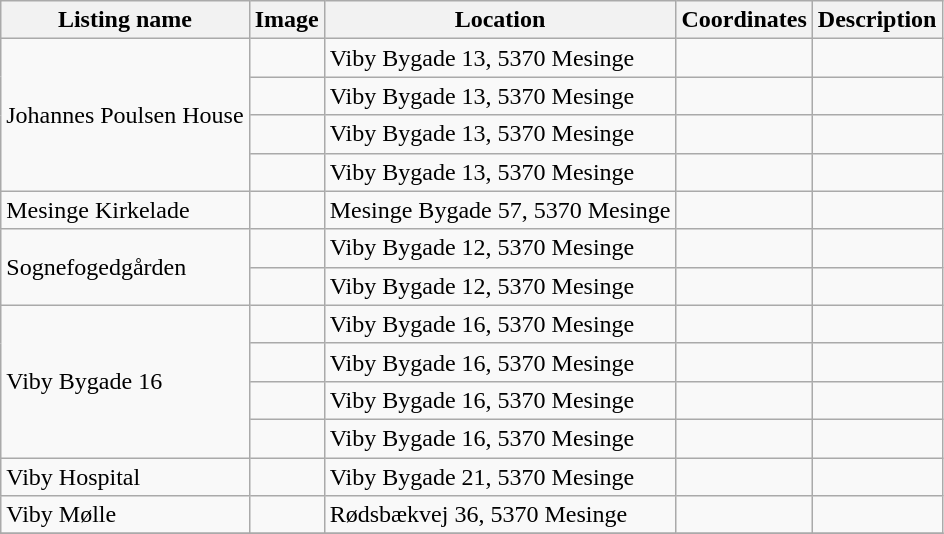<table class="wikitable sortable">
<tr>
<th>Listing name</th>
<th>Image</th>
<th>Location</th>
<th>Coordinates</th>
<th>Description</th>
</tr>
<tr>
<td rowspan="4">Johannes Poulsen House</td>
<td></td>
<td>Viby Bygade 13, 5370 Mesinge</td>
<td></td>
<td></td>
</tr>
<tr>
<td></td>
<td>Viby Bygade 13, 5370 Mesinge</td>
<td></td>
<td></td>
</tr>
<tr>
<td></td>
<td>Viby Bygade 13, 5370 Mesinge</td>
<td></td>
<td></td>
</tr>
<tr>
<td></td>
<td>Viby Bygade 13, 5370 Mesinge</td>
<td></td>
<td></td>
</tr>
<tr>
<td>Mesinge Kirkelade</td>
<td></td>
<td>Mesinge Bygade 57, 5370 Mesinge</td>
<td></td>
<td></td>
</tr>
<tr>
<td rowspan="2">Sognefogedgården</td>
<td></td>
<td>Viby Bygade 12, 5370 Mesinge</td>
<td></td>
<td></td>
</tr>
<tr>
<td></td>
<td>Viby Bygade 12, 5370 Mesinge</td>
<td></td>
<td></td>
</tr>
<tr>
<td rowspan="4">Viby Bygade 16</td>
<td></td>
<td>Viby Bygade 16, 5370 Mesinge</td>
<td></td>
<td></td>
</tr>
<tr>
<td></td>
<td>Viby Bygade 16, 5370 Mesinge</td>
<td></td>
<td></td>
</tr>
<tr>
<td></td>
<td>Viby Bygade 16, 5370 Mesinge</td>
<td></td>
<td></td>
</tr>
<tr>
<td></td>
<td>Viby Bygade 16, 5370 Mesinge</td>
<td></td>
<td></td>
</tr>
<tr>
<td>Viby Hospital</td>
<td></td>
<td>Viby Bygade 21, 5370 Mesinge</td>
<td></td>
<td></td>
</tr>
<tr>
<td>Viby Mølle</td>
<td></td>
<td>Rødsbækvej 36, 5370 Mesinge</td>
<td></td>
<td></td>
</tr>
<tr>
</tr>
</table>
